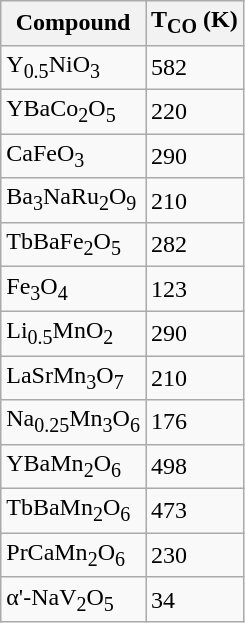<table class="wikitable sortable">
<tr>
<th>Compound</th>
<th>T<sub>CO</sub> (K)</th>
</tr>
<tr>
<td>Y<sub>0.5</sub>NiO<sub>3</sub></td>
<td>582</td>
</tr>
<tr>
<td>YBaCo<sub>2</sub>O<sub>5</sub></td>
<td>220</td>
</tr>
<tr>
<td>CaFeO<sub>3</sub></td>
<td>290</td>
</tr>
<tr>
<td>Ba<sub>3</sub>NaRu<sub>2</sub>O<sub>9</sub></td>
<td>210</td>
</tr>
<tr>
<td>TbBaFe<sub>2</sub>O<sub>5</sub></td>
<td>282</td>
</tr>
<tr>
<td>Fe<sub>3</sub>O<sub>4</sub></td>
<td>123</td>
</tr>
<tr>
<td>Li<sub>0.5</sub>MnO<sub>2</sub></td>
<td>290</td>
</tr>
<tr>
<td>LaSrMn<sub>3</sub>O<sub>7</sub></td>
<td>210</td>
</tr>
<tr>
<td>Na<sub>0.25</sub>Mn<sub>3</sub>O<sub>6</sub></td>
<td>176</td>
</tr>
<tr>
<td>YBaMn<sub>2</sub>O<sub>6</sub></td>
<td>498</td>
</tr>
<tr>
<td>TbBaMn<sub>2</sub>O<sub>6</sub></td>
<td>473</td>
</tr>
<tr>
<td>PrCaMn<sub>2</sub>O<sub>6</sub></td>
<td>230</td>
</tr>
<tr>
<td>α'-NaV<sub>2</sub>O<sub>5</sub></td>
<td>34</td>
</tr>
</table>
